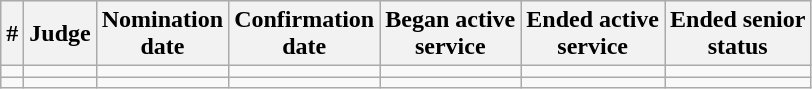<table class="sortable wikitable">
<tr bgcolor="#ececec">
<th>#</th>
<th>Judge</th>
<th>Nomination<br>date</th>
<th>Confirmation<br>date</th>
<th>Began active<br>service</th>
<th>Ended active<br>service</th>
<th>Ended senior<br>status</th>
</tr>
<tr>
<td></td>
<td></td>
<td></td>
<td></td>
<td></td>
<td></td>
<td align="center"></td>
</tr>
<tr>
<td></td>
<td></td>
<td></td>
<td></td>
<td></td>
<td></td>
<td align="center"></td>
</tr>
</table>
